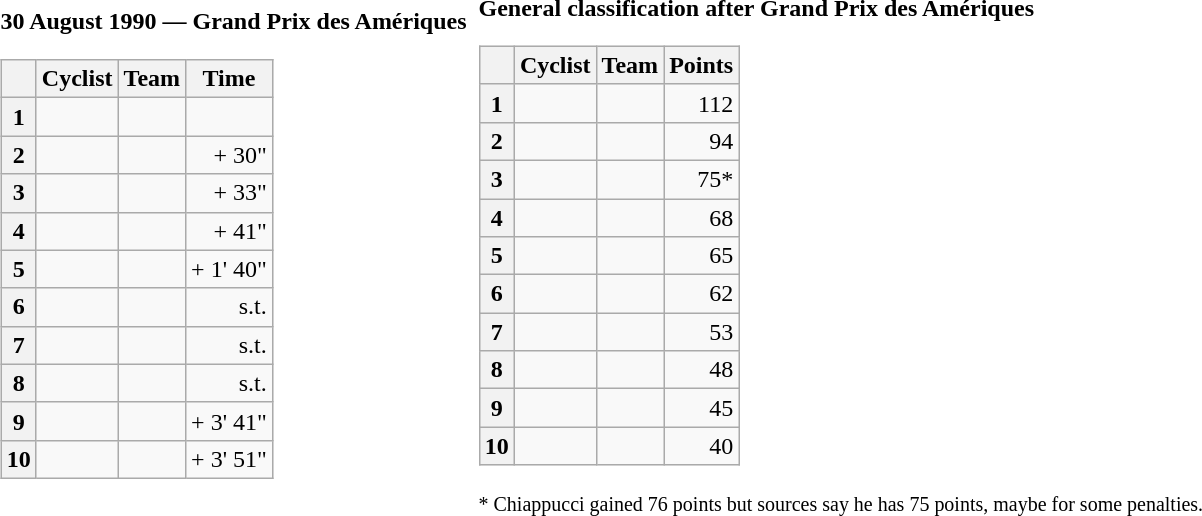<table>
<tr>
<td><strong>30 August 1990 — Grand Prix des Amériques </strong><br><table class="wikitable">
<tr>
<th></th>
<th>Cyclist</th>
<th>Team</th>
<th>Time</th>
</tr>
<tr>
<th>1</th>
<td></td>
<td></td>
<td align="right"></td>
</tr>
<tr>
<th>2</th>
<td></td>
<td></td>
<td align="right">+ 30"</td>
</tr>
<tr>
<th>3</th>
<td></td>
<td></td>
<td align="right">+ 33"</td>
</tr>
<tr>
<th>4</th>
<td></td>
<td></td>
<td align="right">+ 41"</td>
</tr>
<tr>
<th>5</th>
<td></td>
<td></td>
<td align="right">+ 1' 40"</td>
</tr>
<tr>
<th>6</th>
<td></td>
<td></td>
<td align="right">s.t.</td>
</tr>
<tr>
<th>7</th>
<td></td>
<td></td>
<td align="right">s.t.</td>
</tr>
<tr>
<th>8</th>
<td></td>
<td></td>
<td align="right">s.t.</td>
</tr>
<tr>
<th>9</th>
<td></td>
<td></td>
<td align="right">+ 3' 41"</td>
</tr>
<tr>
<th>10</th>
<td></td>
<td></td>
<td align="right">+ 3' 51"</td>
</tr>
</table>
</td>
<td></td>
<td><strong>General classification after Grand Prix des Amériques</strong><br><table class="wikitable">
<tr>
<th></th>
<th>Cyclist</th>
<th>Team</th>
<th>Points</th>
</tr>
<tr>
<th>1</th>
<td> </td>
<td></td>
<td align="right">112</td>
</tr>
<tr>
<th>2</th>
<td></td>
<td></td>
<td align="right">94</td>
</tr>
<tr>
<th>3</th>
<td></td>
<td></td>
<td align="right">75*</td>
</tr>
<tr>
<th>4</th>
<td></td>
<td></td>
<td align="right">68</td>
</tr>
<tr>
<th>5</th>
<td></td>
<td></td>
<td align="right">65</td>
</tr>
<tr>
<th>6</th>
<td></td>
<td></td>
<td align="right">62</td>
</tr>
<tr>
<th>7</th>
<td></td>
<td></td>
<td align="right">53</td>
</tr>
<tr>
<th>8</th>
<td></td>
<td></td>
<td align="right">48</td>
</tr>
<tr>
<th>9</th>
<td></td>
<td></td>
<td align="right">45</td>
</tr>
<tr>
<th>10</th>
<td></td>
<td></td>
<td align="right">40</td>
</tr>
</table>
<small>* Chiappucci gained 76 points but sources say he has 75 points, maybe for some penalties.</small></td>
</tr>
</table>
